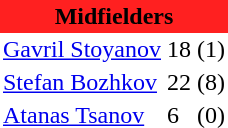<table class="toccolours" border="0" cellpadding="2" cellspacing="0" align="left" style="margin:0.5em;">
<tr>
<th colspan="4" align="center" bgcolor="#FF2020"><span>Midfielders</span></th>
</tr>
<tr>
<td> <a href='#'>Gavril Stoyanov</a></td>
<td>18</td>
<td>(1)</td>
</tr>
<tr>
<td> <a href='#'>Stefan Bozhkov</a></td>
<td>22</td>
<td>(8)</td>
</tr>
<tr>
<td> <a href='#'>Atanas Tsanov</a></td>
<td>6</td>
<td>(0)</td>
</tr>
<tr>
</tr>
</table>
